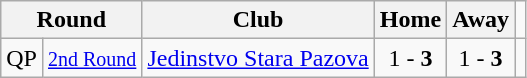<table class="wikitable">
<tr>
<th colspan="2">Round</th>
<th>Club</th>
<th>Home</th>
<th>Away</th>
</tr>
<tr>
<td>QP</td>
<td><small><a href='#'>2nd Round</a></small></td>
<td> <a href='#'>Jedinstvo Stara Pazova</a></td>
<td style="text-align:center;">1 - <strong>3</strong></td>
<td style="text-align:center;">1 - <strong>3</strong></td>
<td style="text-align:center;"></td>
</tr>
</table>
